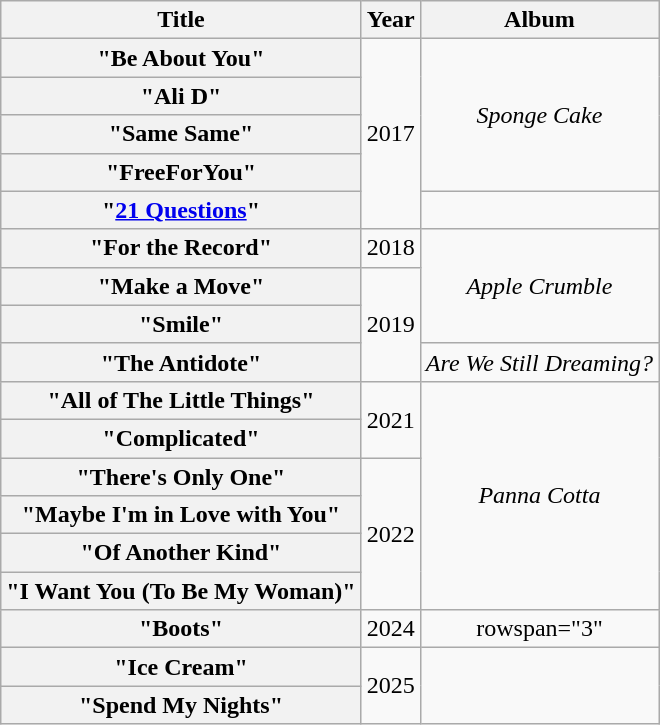<table class="wikitable plainrowheaders" style="text-align:center;">
<tr>
<th scope="col">Title</th>
<th scope="col">Year</th>
<th scope="col">Album</th>
</tr>
<tr>
<th scope="row">"Be About You"</th>
<td rowspan="5">2017</td>
<td rowspan="4"><em>Sponge Cake</em></td>
</tr>
<tr>
<th scope="row">"Ali D"</th>
</tr>
<tr>
<th scope="row">"Same Same"</th>
</tr>
<tr>
<th scope="row">"FreeForYou"<br></th>
</tr>
<tr>
<th scope="row">"<a href='#'>21 Questions</a>"<br></th>
<td></td>
</tr>
<tr>
<th scope="row">"For the Record"</th>
<td>2018</td>
<td rowspan="3"><em>Apple Crumble</em></td>
</tr>
<tr>
<th scope="row">"Make a Move"</th>
<td rowspan="3">2019</td>
</tr>
<tr>
<th scope="row">"Smile"</th>
</tr>
<tr>
<th scope="row">"The Antidote"<br></th>
<td><em>Are We Still Dreaming?</em></td>
</tr>
<tr>
<th scope="row">"All of The Little Things"<br></th>
<td rowspan="2">2021</td>
<td rowspan="6"><em>Panna Cotta</em></td>
</tr>
<tr>
<th scope="row">"Complicated"<br></th>
</tr>
<tr>
<th scope="row">"There's Only One"<br></th>
<td rowspan="4">2022</td>
</tr>
<tr>
<th scope="row">"Maybe I'm in Love with You"<br></th>
</tr>
<tr>
<th scope="row">"Of Another Kind"<br></th>
</tr>
<tr>
<th scope="row">"I Want You (To Be My Woman)"<br></th>
</tr>
<tr>
<th scope="row">"Boots"</th>
<td>2024</td>
<td>rowspan="3" </td>
</tr>
<tr>
<th scope="row">"Ice Cream"</th>
<td rowspan="2">2025</td>
</tr>
<tr>
<th scope="row">"Spend My Nights"</th>
</tr>
</table>
